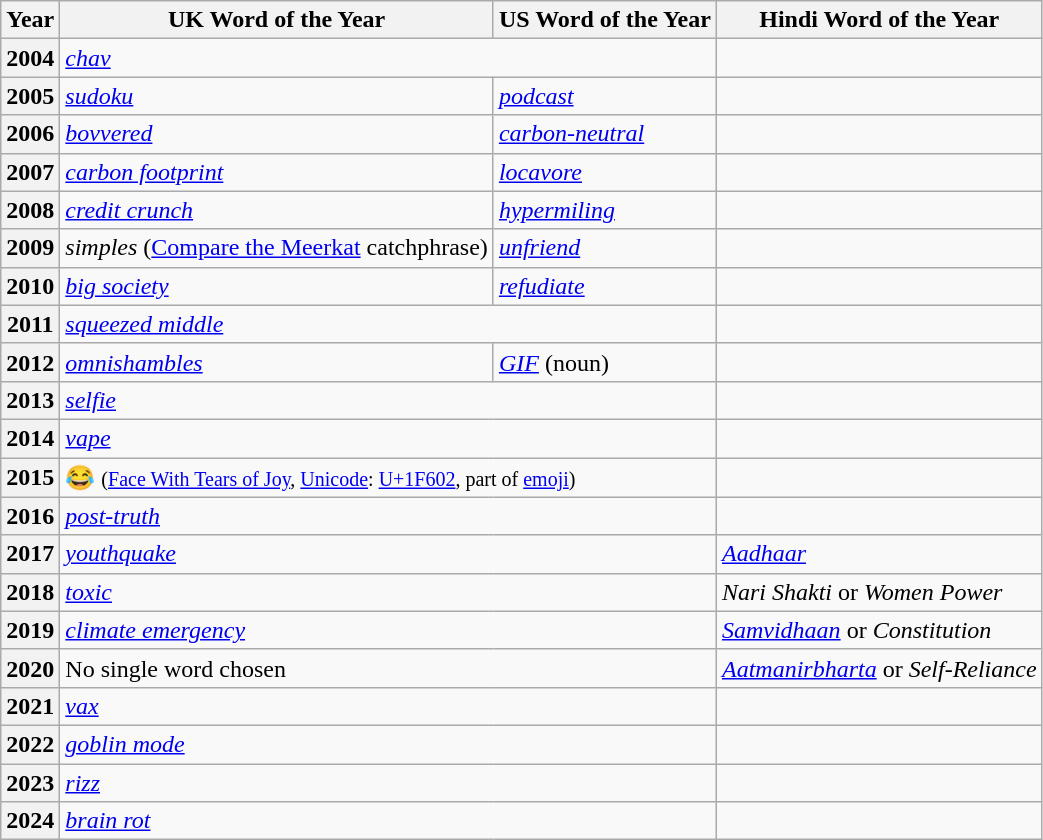<table class="wikitable" border="1">
<tr>
<th>Year</th>
<th>UK Word of the Year</th>
<th>US Word of the Year</th>
<th>Hindi Word of the Year</th>
</tr>
<tr>
<th>2004</th>
<td colspan="2"><em><a href='#'>chav</a></em></td>
<td></td>
</tr>
<tr>
<th>2005</th>
<td><em><a href='#'>sudoku</a></em></td>
<td><em><a href='#'>podcast</a></em></td>
<td></td>
</tr>
<tr>
<th>2006</th>
<td><em><a href='#'>bovvered</a></em></td>
<td><em><a href='#'>carbon-neutral</a></em></td>
<td></td>
</tr>
<tr>
<th>2007</th>
<td><em><a href='#'>carbon footprint</a></em></td>
<td><em><a href='#'>locavore</a></em></td>
<td></td>
</tr>
<tr>
<th>2008</th>
<td><em><a href='#'>credit crunch</a></em></td>
<td><em><a href='#'>hypermiling</a></em></td>
<td></td>
</tr>
<tr>
<th>2009</th>
<td><em>simples</em> (<a href='#'>Compare the Meerkat</a> catchphrase)</td>
<td><em><a href='#'>unfriend</a></em></td>
<td></td>
</tr>
<tr>
<th>2010</th>
<td><em><a href='#'>big society</a></em></td>
<td><em><a href='#'>refudiate</a></em></td>
<td></td>
</tr>
<tr>
<th>2011</th>
<td colspan="2"><em><a href='#'>squeezed middle</a></em></td>
<td></td>
</tr>
<tr>
<th>2012</th>
<td><em><a href='#'>omnishambles</a></em></td>
<td><em><a href='#'>GIF</a></em> (noun)</td>
<td></td>
</tr>
<tr>
<th>2013</th>
<td colspan="2"><em><a href='#'>selfie</a></em></td>
<td></td>
</tr>
<tr>
<th>2014</th>
<td colspan="2"><em><a href='#'>vape</a></em></td>
<td></td>
</tr>
<tr>
<th>2015</th>
<td colspan="2">😂 <small>(<a href='#'>Face With Tears of Joy</a>, <a href='#'>Unicode</a>: <a href='#'>U+1F602</a>, part of <a href='#'>emoji</a>)</small></td>
<td></td>
</tr>
<tr>
<th>2016</th>
<td colspan="2"><em><a href='#'>post-truth</a></em></td>
<td></td>
</tr>
<tr>
<th>2017</th>
<td colspan="2"><em><a href='#'>youthquake</a></em></td>
<td><em><a href='#'>Aadhaar</a></em></td>
</tr>
<tr>
<th>2018</th>
<td colspan="2"><em><a href='#'>toxic</a></em></td>
<td><em>Nari Shakti</em> or <em>Women Power</em></td>
</tr>
<tr>
<th>2019</th>
<td colspan="2"><em><a href='#'>climate emergency</a></em></td>
<td><em><a href='#'>Samvidhaan</a></em> or <em>Constitution</em></td>
</tr>
<tr>
<th>2020</th>
<td colspan="2">No single word chosen</td>
<td><em><a href='#'>Aatmanirbharta</a></em> or <em>Self-Reliance</em></td>
</tr>
<tr>
<th>2021</th>
<td colspan="2"><em><a href='#'>vax</a></em></td>
<td></td>
</tr>
<tr>
<th>2022</th>
<td colspan="2"><em><a href='#'>goblin mode</a></em></td>
<td></td>
</tr>
<tr>
<th>2023</th>
<td colspan="2"><em><a href='#'>rizz</a></em></td>
<td></td>
</tr>
<tr>
<th>2024</th>
<td colspan="2" colapan="2"><em><a href='#'>brain rot</a></em></td>
</tr>
</table>
